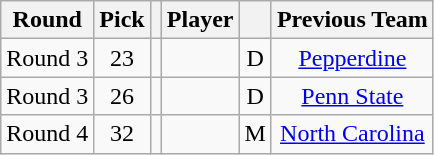<table class="wikitable sortable" style="text-align: center;">
<tr>
<th>Round</th>
<th>Pick</th>
<th></th>
<th>Player</th>
<th></th>
<th>Previous Team</th>
</tr>
<tr>
<td>Round 3</td>
<td>23</td>
<td></td>
<td></td>
<td>D</td>
<td><a href='#'>Pepperdine</a></td>
</tr>
<tr>
<td>Round 3</td>
<td>26</td>
<td></td>
<td></td>
<td>D</td>
<td><a href='#'>Penn State</a></td>
</tr>
<tr>
<td>Round 4</td>
<td>32</td>
<td></td>
<td></td>
<td>M</td>
<td><a href='#'>North Carolina</a></td>
</tr>
</table>
